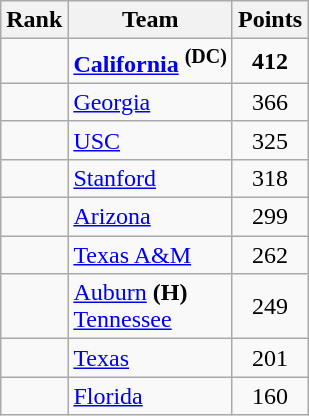<table class="wikitable sortable" style="text-align:center">
<tr>
<th>Rank</th>
<th>Team</th>
<th>Points</th>
</tr>
<tr>
<td></td>
<td align=left><strong><a href='#'>California</a></strong> <strong><sup>(DC)</sup></strong></td>
<td><strong>412</strong></td>
</tr>
<tr>
<td></td>
<td align=left><a href='#'>Georgia</a></td>
<td>366</td>
</tr>
<tr>
<td></td>
<td align=left><a href='#'>USC</a></td>
<td>325</td>
</tr>
<tr>
<td></td>
<td align=left><a href='#'>Stanford</a></td>
<td>318</td>
</tr>
<tr>
<td></td>
<td align=left><a href='#'>Arizona</a></td>
<td>299</td>
</tr>
<tr>
<td></td>
<td align=left><a href='#'>Texas A&M</a></td>
<td>262</td>
</tr>
<tr>
<td></td>
<td align=left><a href='#'>Auburn</a> <strong>(H)</strong><br><a href='#'>Tennessee</a></td>
<td>249</td>
</tr>
<tr>
<td></td>
<td align=left><a href='#'>Texas</a></td>
<td>201</td>
</tr>
<tr>
<td></td>
<td align=left><a href='#'>Florida</a></td>
<td>160</td>
</tr>
</table>
